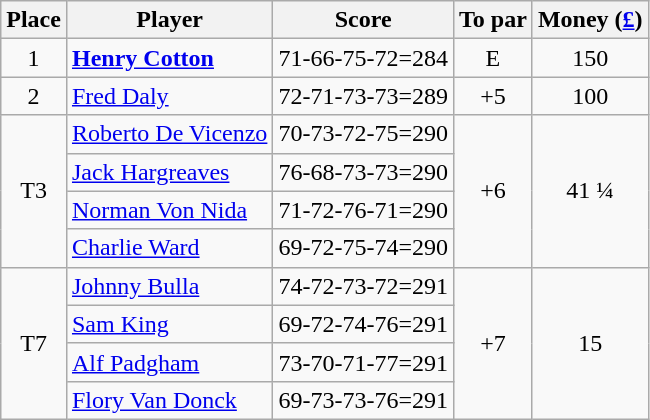<table class=wikitable>
<tr>
<th>Place</th>
<th>Player</th>
<th>Score</th>
<th>To par</th>
<th>Money (<a href='#'>£</a>)</th>
</tr>
<tr>
<td align=center>1</td>
<td> <strong><a href='#'>Henry Cotton</a></strong></td>
<td>71-66-75-72=284</td>
<td align=center>E</td>
<td align=center>150</td>
</tr>
<tr>
<td align=center>2</td>
<td> <a href='#'>Fred Daly</a></td>
<td>72-71-73-73=289</td>
<td align=center>+5</td>
<td align=center>100</td>
</tr>
<tr>
<td rowspan=4 align=center>T3</td>
<td> <a href='#'>Roberto De Vicenzo</a></td>
<td>70-73-72-75=290</td>
<td rowspan=4 align=center>+6</td>
<td rowspan=4 align=center>41 ¼ </td>
</tr>
<tr>
<td> <a href='#'>Jack Hargreaves</a></td>
<td>76-68-73-73=290</td>
</tr>
<tr>
<td> <a href='#'>Norman Von Nida</a></td>
<td>71-72-76-71=290</td>
</tr>
<tr>
<td> <a href='#'>Charlie Ward</a></td>
<td>69-72-75-74=290</td>
</tr>
<tr>
<td rowspan=4 align=center>T7</td>
<td> <a href='#'>Johnny Bulla</a></td>
<td>74-72-73-72=291</td>
<td rowspan=4 align=center>+7</td>
<td rowspan=4 align=center>15</td>
</tr>
<tr>
<td> <a href='#'>Sam King</a></td>
<td>69-72-74-76=291</td>
</tr>
<tr>
<td> <a href='#'>Alf Padgham</a></td>
<td>73-70-71-77=291</td>
</tr>
<tr>
<td> <a href='#'>Flory Van Donck</a></td>
<td>69-73-73-76=291</td>
</tr>
</table>
